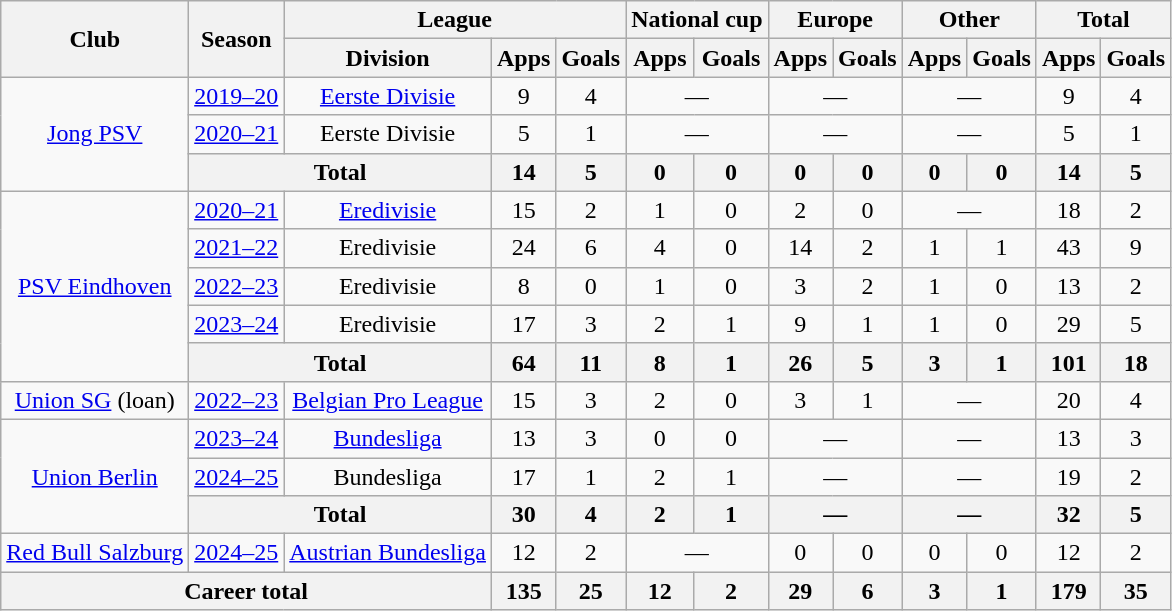<table class="wikitable" style="text-align:center">
<tr>
<th rowspan="2">Club</th>
<th rowspan="2">Season</th>
<th colspan="3">League</th>
<th colspan="2">National cup</th>
<th colspan="2">Europe</th>
<th colspan="2">Other</th>
<th colspan="2">Total</th>
</tr>
<tr>
<th>Division</th>
<th>Apps</th>
<th>Goals</th>
<th>Apps</th>
<th>Goals</th>
<th>Apps</th>
<th>Goals</th>
<th>Apps</th>
<th>Goals</th>
<th>Apps</th>
<th>Goals</th>
</tr>
<tr>
<td rowspan="3"><a href='#'>Jong PSV</a></td>
<td><a href='#'>2019–20</a></td>
<td><a href='#'>Eerste Divisie</a></td>
<td>9</td>
<td>4</td>
<td colspan="2">—</td>
<td colspan="2">—</td>
<td colspan="2">—</td>
<td>9</td>
<td>4</td>
</tr>
<tr>
<td><a href='#'>2020–21</a></td>
<td>Eerste Divisie</td>
<td>5</td>
<td>1</td>
<td colspan="2">—</td>
<td colspan="2">—</td>
<td colspan="2">—</td>
<td>5</td>
<td>1</td>
</tr>
<tr>
<th colspan="2">Total</th>
<th>14</th>
<th>5</th>
<th>0</th>
<th>0</th>
<th>0</th>
<th>0</th>
<th>0</th>
<th>0</th>
<th>14</th>
<th>5</th>
</tr>
<tr>
<td rowspan="5"><a href='#'>PSV Eindhoven</a></td>
<td><a href='#'>2020–21</a></td>
<td><a href='#'>Eredivisie</a></td>
<td>15</td>
<td>2</td>
<td>1</td>
<td>0</td>
<td>2</td>
<td>0</td>
<td colspan="2">—</td>
<td>18</td>
<td>2</td>
</tr>
<tr>
<td><a href='#'>2021–22</a></td>
<td>Eredivisie</td>
<td>24</td>
<td>6</td>
<td>4</td>
<td>0</td>
<td>14</td>
<td>2</td>
<td>1</td>
<td>1</td>
<td>43</td>
<td>9</td>
</tr>
<tr>
<td><a href='#'>2022–23</a></td>
<td>Eredivisie</td>
<td>8</td>
<td>0</td>
<td>1</td>
<td>0</td>
<td>3</td>
<td>2</td>
<td>1</td>
<td>0</td>
<td>13</td>
<td>2</td>
</tr>
<tr>
<td><a href='#'>2023–24</a></td>
<td>Eredivisie</td>
<td>17</td>
<td>3</td>
<td>2</td>
<td>1</td>
<td>9</td>
<td>1</td>
<td>1</td>
<td>0</td>
<td>29</td>
<td>5</td>
</tr>
<tr>
<th colspan="2">Total</th>
<th>64</th>
<th>11</th>
<th>8</th>
<th>1</th>
<th>26</th>
<th>5</th>
<th>3</th>
<th>1</th>
<th>101</th>
<th>18</th>
</tr>
<tr>
<td><a href='#'>Union SG</a> (loan)</td>
<td><a href='#'>2022–23</a></td>
<td><a href='#'>Belgian Pro League</a></td>
<td>15</td>
<td>3</td>
<td>2</td>
<td>0</td>
<td>3</td>
<td>1</td>
<td colspan="2">—</td>
<td>20</td>
<td>4</td>
</tr>
<tr>
<td rowspan="3"><a href='#'>Union Berlin</a></td>
<td><a href='#'>2023–24</a></td>
<td><a href='#'>Bundesliga</a></td>
<td>13</td>
<td>3</td>
<td>0</td>
<td>0</td>
<td colspan="2">—</td>
<td colspan="2">—</td>
<td>13</td>
<td>3</td>
</tr>
<tr>
<td><a href='#'>2024–25</a></td>
<td>Bundesliga</td>
<td>17</td>
<td>1</td>
<td>2</td>
<td>1</td>
<td colspan="2">—</td>
<td colspan="2">—</td>
<td>19</td>
<td>2</td>
</tr>
<tr>
<th colspan="2">Total</th>
<th>30</th>
<th>4</th>
<th>2</th>
<th>1</th>
<th colspan="2">—</th>
<th colspan="2">—</th>
<th>32</th>
<th>5</th>
</tr>
<tr>
<td><a href='#'>Red Bull Salzburg</a></td>
<td><a href='#'>2024–25</a></td>
<td><a href='#'>Austrian Bundesliga</a></td>
<td>12</td>
<td>2</td>
<td colspan="2">—</td>
<td>0</td>
<td>0</td>
<td>0</td>
<td>0</td>
<td>12</td>
<td>2</td>
</tr>
<tr>
<th colspan="3">Career total</th>
<th>135</th>
<th>25</th>
<th>12</th>
<th>2</th>
<th>29</th>
<th>6</th>
<th>3</th>
<th>1</th>
<th>179</th>
<th>35</th>
</tr>
</table>
